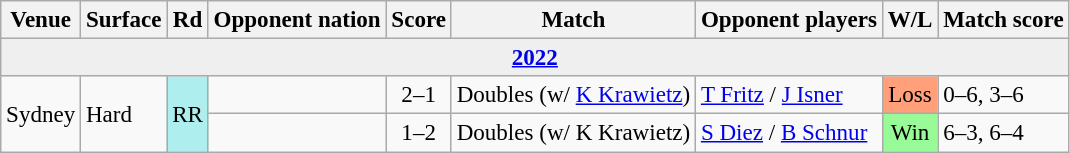<table class="wikitable nowrap" style=font-size:96%>
<tr>
<th>Venue</th>
<th>Surface</th>
<th>Rd</th>
<th>Opponent nation</th>
<th>Score</th>
<th>Match</th>
<th>Opponent players</th>
<th>W/L</th>
<th>Match score</th>
</tr>
<tr bgcolor=efefef>
<td colspan="9" align="center"><strong><a href='#'>2022</a></strong></td>
</tr>
<tr>
<td rowspan="2">Sydney</td>
<td rowspan="2">Hard</td>
<td rowspan="2" align="center" bgcolor="afeeee">RR</td>
<td></td>
<td align="center">2–1</td>
<td>Doubles (w/ <a href='#'>K Krawietz</a>)</td>
<td><a href='#'>T Fritz</a> / <a href='#'>J Isner</a></td>
<td bgcolor="ffa07a" align="center">Loss</td>
<td>0–6, 3–6</td>
</tr>
<tr>
<td></td>
<td align="center">1–2</td>
<td>Doubles (w/ K Krawietz)</td>
<td><a href='#'>S Diez</a> / <a href='#'>B Schnur</a></td>
<td bgcolor="98fb98" align="center">Win</td>
<td>6–3, 6–4</td>
</tr>
</table>
